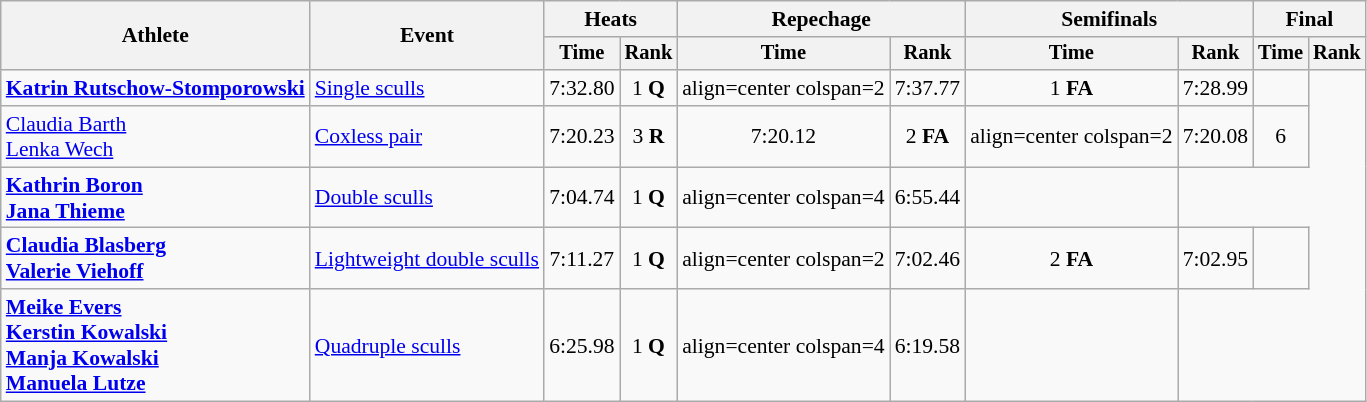<table class="wikitable" style="font-size:90%;">
<tr>
<th rowspan="2">Athlete</th>
<th rowspan="2">Event</th>
<th colspan="2">Heats</th>
<th colspan="2">Repechage</th>
<th colspan="2">Semifinals</th>
<th colspan="2">Final</th>
</tr>
<tr style="font-size:95%">
<th>Time</th>
<th>Rank</th>
<th>Time</th>
<th>Rank</th>
<th>Time</th>
<th>Rank</th>
<th>Time</th>
<th>Rank</th>
</tr>
<tr>
<td align=left><strong><a href='#'>Katrin Rutschow-Stomporowski</a></strong></td>
<td align=left><a href='#'>Single sculls</a></td>
<td align=center>7:32.80</td>
<td align=center>1 <strong>Q</strong></td>
<td>align=center colspan=2 </td>
<td align=center>7:37.77</td>
<td align=center>1 <strong>FA</strong></td>
<td align=center>7:28.99</td>
<td align=center></td>
</tr>
<tr>
<td align=left><a href='#'>Claudia Barth</a><br> <a href='#'>Lenka Wech</a></td>
<td align=left><a href='#'>Coxless pair</a></td>
<td align=center>7:20.23</td>
<td align=center>3 <strong>R</strong></td>
<td align=center>7:20.12</td>
<td align=center>2 <strong>FA</strong></td>
<td>align=center colspan=2 </td>
<td align=center>7:20.08</td>
<td align=center>6</td>
</tr>
<tr>
<td align=left><strong><a href='#'>Kathrin Boron</a></strong><br> <strong><a href='#'>Jana Thieme</a></strong></td>
<td align=left><a href='#'>Double sculls</a></td>
<td align=center>7:04.74</td>
<td align=center>1 <strong>Q</strong></td>
<td>align=center colspan=4 </td>
<td align=center>6:55.44</td>
<td align=center></td>
</tr>
<tr>
<td align=left><strong><a href='#'>Claudia Blasberg</a></strong><br> <strong><a href='#'>Valerie Viehoff</a></strong></td>
<td align=left><a href='#'>Lightweight double sculls</a></td>
<td align=center>7:11.27</td>
<td align=center>1 <strong>Q</strong></td>
<td>align=center colspan=2 </td>
<td align=center>7:02.46</td>
<td align=center>2 <strong>FA</strong></td>
<td align=center>7:02.95</td>
<td align=center></td>
</tr>
<tr>
<td align=left><strong><a href='#'>Meike Evers</a></strong><br> <strong><a href='#'>Kerstin Kowalski</a></strong><br> <strong><a href='#'>Manja Kowalski</a></strong><br> <strong><a href='#'>Manuela Lutze</a></strong></td>
<td align=left><a href='#'>Quadruple sculls</a></td>
<td align=center>6:25.98</td>
<td align=center>1 <strong>Q</strong></td>
<td>align=center colspan=4 </td>
<td align=center>6:19.58</td>
<td align=center></td>
</tr>
</table>
